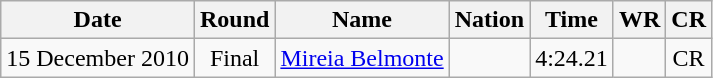<table class="wikitable" style="text-align:center">
<tr>
<th>Date</th>
<th>Round</th>
<th>Name</th>
<th>Nation</th>
<th>Time</th>
<th>WR</th>
<th>CR</th>
</tr>
<tr>
<td>15 December 2010</td>
<td>Final</td>
<td align="left"><a href='#'>Mireia Belmonte</a></td>
<td align="left"></td>
<td>4:24.21</td>
<td></td>
<td>CR</td>
</tr>
</table>
